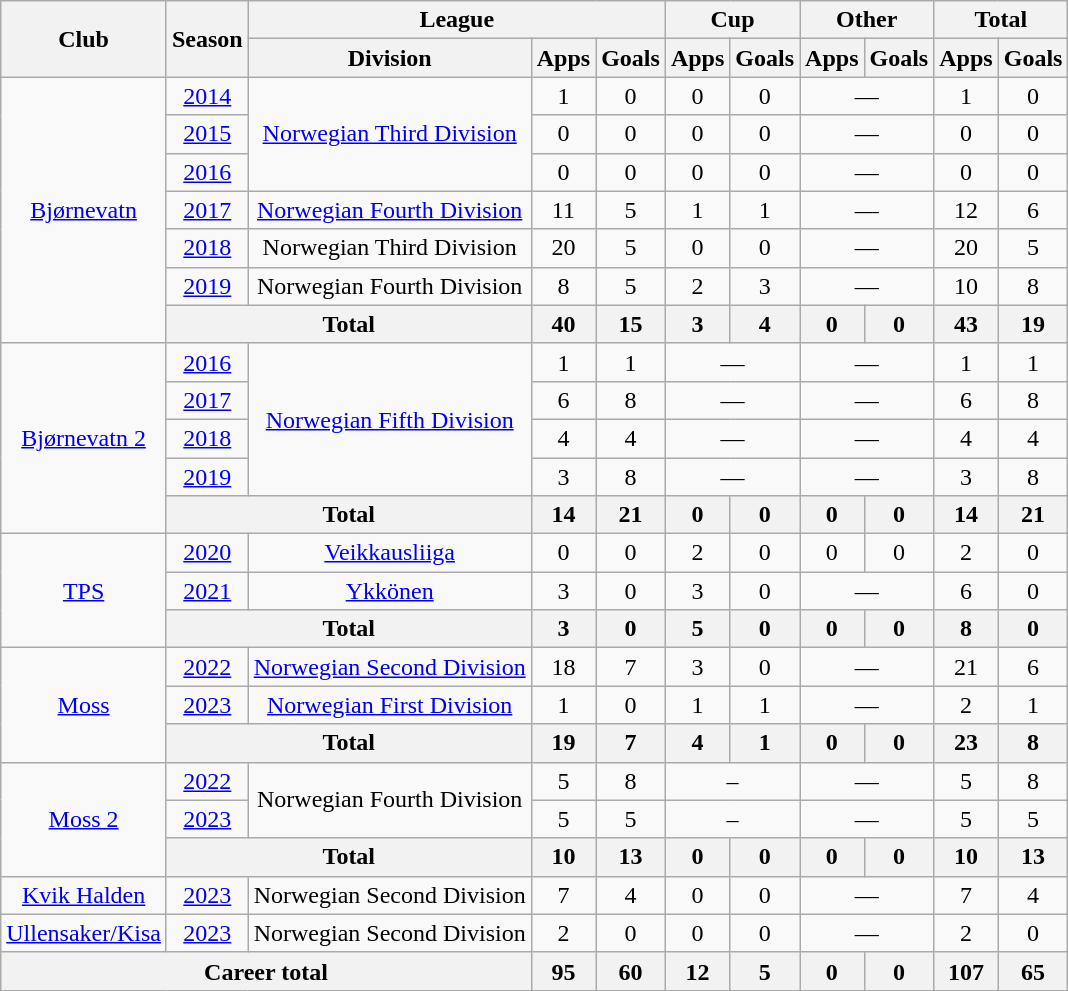<table class=wikitable style=text-align:center>
<tr>
<th rowspan="2">Club</th>
<th rowspan="2">Season</th>
<th colspan="3">League</th>
<th colspan="2">Cup</th>
<th colspan="2">Other</th>
<th colspan="2">Total</th>
</tr>
<tr>
<th>Division</th>
<th>Apps</th>
<th>Goals</th>
<th>Apps</th>
<th>Goals</th>
<th>Apps</th>
<th>Goals</th>
<th>Apps</th>
<th>Goals</th>
</tr>
<tr>
<td rowspan="7"><a href='#'>Bjørnevatn</a></td>
<td><a href='#'>2014</a></td>
<td rowspan="3"><a href='#'>Norwegian Third Division</a></td>
<td>1</td>
<td>0</td>
<td>0</td>
<td>0</td>
<td colspan="2">—</td>
<td>1</td>
<td>0</td>
</tr>
<tr>
<td><a href='#'>2015</a></td>
<td>0</td>
<td>0</td>
<td>0</td>
<td>0</td>
<td colspan="2">—</td>
<td>0</td>
<td>0</td>
</tr>
<tr>
<td><a href='#'>2016</a></td>
<td>0</td>
<td>0</td>
<td>0</td>
<td>0</td>
<td colspan="2">—</td>
<td>0</td>
<td>0</td>
</tr>
<tr>
<td><a href='#'>2017</a></td>
<td><a href='#'>Norwegian Fourth Division</a></td>
<td>11</td>
<td>5</td>
<td>1</td>
<td>1</td>
<td colspan="2">—</td>
<td>12</td>
<td>6</td>
</tr>
<tr>
<td><a href='#'>2018</a></td>
<td>Norwegian Third Division</td>
<td>20</td>
<td>5</td>
<td>0</td>
<td>0</td>
<td colspan="2">—</td>
<td>20</td>
<td>5</td>
</tr>
<tr>
<td><a href='#'>2019</a></td>
<td>Norwegian Fourth Division</td>
<td>8</td>
<td>5</td>
<td>2</td>
<td>3</td>
<td colspan="2">—</td>
<td>10</td>
<td>8</td>
</tr>
<tr>
<th colspan="2">Total</th>
<th>40</th>
<th>15</th>
<th>3</th>
<th>4</th>
<th>0</th>
<th>0</th>
<th>43</th>
<th>19</th>
</tr>
<tr>
<td rowspan="5"><a href='#'>Bjørnevatn 2</a></td>
<td><a href='#'>2016</a></td>
<td rowspan="4"><a href='#'>Norwegian Fifth Division</a></td>
<td>1</td>
<td>1</td>
<td colspan="2">—</td>
<td colspan="2">—</td>
<td>1</td>
<td>1</td>
</tr>
<tr>
<td><a href='#'>2017</a></td>
<td>6</td>
<td>8</td>
<td colspan="2">—</td>
<td colspan="2">—</td>
<td>6</td>
<td>8</td>
</tr>
<tr>
<td><a href='#'>2018</a></td>
<td>4</td>
<td>4</td>
<td colspan="2">—</td>
<td colspan="2">—</td>
<td>4</td>
<td>4</td>
</tr>
<tr>
<td><a href='#'>2019</a></td>
<td>3</td>
<td>8</td>
<td colspan="2">—</td>
<td colspan="2">—</td>
<td>3</td>
<td>8</td>
</tr>
<tr>
<th colspan="2">Total</th>
<th>14</th>
<th>21</th>
<th>0</th>
<th>0</th>
<th>0</th>
<th>0</th>
<th>14</th>
<th>21</th>
</tr>
<tr>
<td rowspan="3"><a href='#'>TPS</a></td>
<td><a href='#'>2020</a></td>
<td><a href='#'>Veikkausliiga</a></td>
<td>0</td>
<td>0</td>
<td>2</td>
<td>0</td>
<td>0</td>
<td>0</td>
<td>2</td>
<td>0</td>
</tr>
<tr>
<td><a href='#'>2021</a></td>
<td><a href='#'>Ykkönen</a></td>
<td>3</td>
<td>0</td>
<td>3</td>
<td>0</td>
<td colspan="2">—</td>
<td>6</td>
<td>0</td>
</tr>
<tr>
<th colspan="2">Total</th>
<th>3</th>
<th>0</th>
<th>5</th>
<th>0</th>
<th>0</th>
<th>0</th>
<th>8</th>
<th>0</th>
</tr>
<tr>
<td rowspan="3"><a href='#'>Moss</a></td>
<td><a href='#'>2022</a></td>
<td><a href='#'>Norwegian Second Division</a></td>
<td>18</td>
<td>7</td>
<td>3</td>
<td>0</td>
<td colspan="2">—</td>
<td>21</td>
<td>6</td>
</tr>
<tr>
<td><a href='#'>2023</a></td>
<td><a href='#'>Norwegian First Division</a></td>
<td>1</td>
<td>0</td>
<td>1</td>
<td>1</td>
<td colspan="2">—</td>
<td>2</td>
<td>1</td>
</tr>
<tr>
<th colspan="2">Total</th>
<th>19</th>
<th>7</th>
<th>4</th>
<th>1</th>
<th>0</th>
<th>0</th>
<th>23</th>
<th>8</th>
</tr>
<tr>
<td rowspan="3"><a href='#'>Moss 2</a></td>
<td><a href='#'>2022</a></td>
<td rowspan="2">Norwegian Fourth Division</td>
<td>5</td>
<td>8</td>
<td colspan="2">–</td>
<td colspan="2">—</td>
<td>5</td>
<td>8</td>
</tr>
<tr>
<td><a href='#'>2023</a></td>
<td>5</td>
<td>5</td>
<td colspan="2">–</td>
<td colspan="2">—</td>
<td>5</td>
<td>5</td>
</tr>
<tr>
<th colspan="2">Total</th>
<th>10</th>
<th>13</th>
<th>0</th>
<th>0</th>
<th>0</th>
<th>0</th>
<th>10</th>
<th>13</th>
</tr>
<tr>
<td><a href='#'>Kvik Halden</a></td>
<td><a href='#'>2023</a></td>
<td>Norwegian Second Division</td>
<td>7</td>
<td>4</td>
<td>0</td>
<td>0</td>
<td colspan="2">—</td>
<td>7</td>
<td>4</td>
</tr>
<tr>
<td><a href='#'>Ullensaker/Kisa</a></td>
<td><a href='#'>2023</a></td>
<td>Norwegian Second Division</td>
<td>2</td>
<td>0</td>
<td>0</td>
<td>0</td>
<td colspan="2">—</td>
<td>2</td>
<td>0</td>
</tr>
<tr>
<th colspan="3">Career total</th>
<th>95</th>
<th>60</th>
<th>12</th>
<th>5</th>
<th>0</th>
<th>0</th>
<th>107</th>
<th>65</th>
</tr>
</table>
